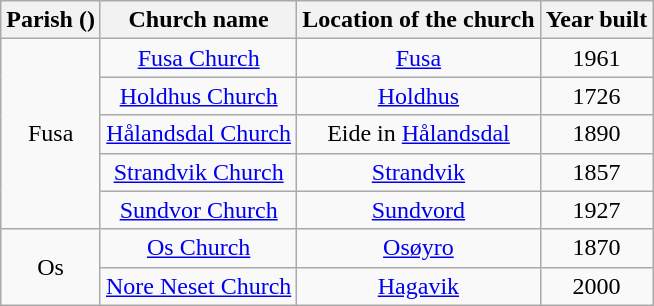<table class="wikitable" style="text-align:center">
<tr>
<th>Parish ()</th>
<th>Church name</th>
<th>Location of the church</th>
<th>Year built</th>
</tr>
<tr>
<td rowspan="5">Fusa</td>
<td><a href='#'>Fusa Church</a></td>
<td><a href='#'>Fusa</a></td>
<td>1961</td>
</tr>
<tr>
<td><a href='#'>Holdhus Church</a></td>
<td><a href='#'>Holdhus</a></td>
<td>1726</td>
</tr>
<tr>
<td><a href='#'>Hålandsdal Church</a></td>
<td>Eide in <a href='#'>Hålandsdal</a></td>
<td>1890</td>
</tr>
<tr>
<td><a href='#'>Strandvik Church</a></td>
<td><a href='#'>Strandvik</a></td>
<td>1857</td>
</tr>
<tr>
<td><a href='#'>Sundvor Church</a></td>
<td><a href='#'>Sundvord</a></td>
<td>1927</td>
</tr>
<tr>
<td rowspan="2">Os</td>
<td><a href='#'>Os Church</a></td>
<td><a href='#'>Osøyro</a></td>
<td>1870</td>
</tr>
<tr>
<td><a href='#'>Nore Neset Church</a></td>
<td><a href='#'>Hagavik</a></td>
<td>2000</td>
</tr>
</table>
